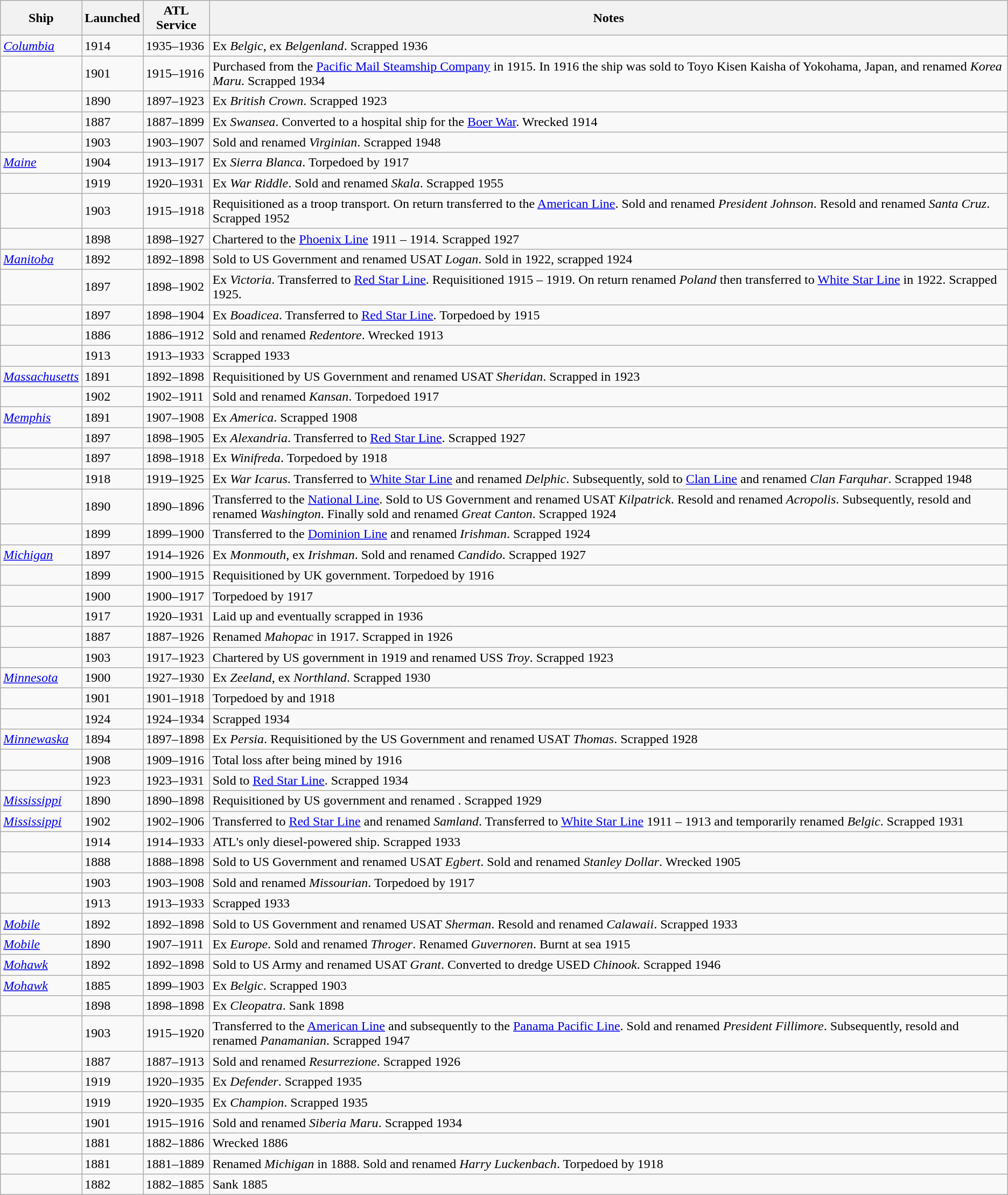<table class="wikitable sortable">
<tr>
<th>Ship</th>
<th>Launched</th>
<th width=75px>ATL Service</th>
<th class="unsortable">Notes</th>
</tr>
<tr>
<td><a href='#'><em>Columbia</em></a></td>
<td>1914</td>
<td>1935–1936</td>
<td>Ex <em>Belgic</em>, ex <em>Belgenland</em>. Scrapped 1936</td>
</tr>
<tr>
<td></td>
<td>1901</td>
<td>1915–1916</td>
<td>Purchased from the <a href='#'>Pacific Mail Steamship Company</a> in 1915. In 1916 the ship was sold to Toyo Kisen Kaisha of Yokohama, Japan, and renamed <em>Korea Maru</em>. Scrapped 1934</td>
</tr>
<tr>
<td></td>
<td>1890</td>
<td>1897–1923</td>
<td>Ex <em>British Crown</em>. Scrapped 1923</td>
</tr>
<tr>
<td></td>
<td>1887</td>
<td>1887–1899</td>
<td>Ex <em>Swansea</em>. Converted to a hospital ship for the <a href='#'>Boer War</a>. Wrecked 1914</td>
</tr>
<tr>
<td></td>
<td>1903</td>
<td>1903–1907</td>
<td>Sold and renamed <em>Virginian</em>. Scrapped 1948</td>
</tr>
<tr>
<td><a href='#'><em>Maine</em></a></td>
<td>1904</td>
<td>1913–1917</td>
<td>Ex <em>Sierra Blanca</em>. Torpedoed by  1917</td>
</tr>
<tr>
<td></td>
<td>1919</td>
<td>1920–1931</td>
<td>Ex <em>War Riddle</em>. Sold and renamed <em>Skala</em>. Scrapped 1955</td>
</tr>
<tr>
<td></td>
<td>1903</td>
<td>1915–1918</td>
<td>Requisitioned as a troop transport. On return transferred to the <a href='#'>American Line</a>. Sold and renamed <em>President Johnson</em>. Resold and renamed <em>Santa Cruz</em>. Scrapped 1952</td>
</tr>
<tr>
<td></td>
<td>1898</td>
<td>1898–1927</td>
<td>Chartered to the <a href='#'>Phoenix Line</a> 1911 – 1914. Scrapped 1927</td>
</tr>
<tr>
<td><em><a href='#'>Manitoba</a></em></td>
<td>1892</td>
<td>1892–1898</td>
<td>Sold to US Government and renamed USAT <em>Logan</em>. Sold in 1922, scrapped 1924</td>
</tr>
<tr>
<td></td>
<td>1897</td>
<td>1898–1902</td>
<td>Ex <em>Victoria</em>. Transferred to <a href='#'>Red Star Line</a>. Requisitioned 1915 – 1919. On return renamed <em>Poland</em> then transferred to <a href='#'>White Star Line</a> in 1922. Scrapped 1925.</td>
</tr>
<tr>
<td></td>
<td>1897</td>
<td>1898–1904</td>
<td>Ex <em>Boadicea</em>. Transferred to <a href='#'>Red Star Line</a>. Torpedoed by  1915</td>
</tr>
<tr>
<td></td>
<td>1886</td>
<td>1886–1912</td>
<td>Sold and renamed <em>Redentore</em>. Wrecked 1913</td>
</tr>
<tr>
<td></td>
<td>1913</td>
<td>1913–1933</td>
<td>Scrapped 1933</td>
</tr>
<tr>
<td><em><a href='#'>Massachusetts</a></em></td>
<td>1891</td>
<td>1892–1898</td>
<td>Requisitioned by US Government and renamed USAT <em>Sheridan</em>. Scrapped in 1923</td>
</tr>
<tr>
<td></td>
<td>1902</td>
<td>1902–1911</td>
<td>Sold and renamed <em>Kansan</em>. Torpedoed 1917</td>
</tr>
<tr>
<td><a href='#'><em>Memphis</em></a></td>
<td>1891</td>
<td>1907–1908</td>
<td>Ex<em> America</em>. Scrapped 1908</td>
</tr>
<tr>
<td></td>
<td>1897</td>
<td>1898–1905</td>
<td>Ex <em>Alexandria</em>. Transferred to <a href='#'>Red Star Line</a>. Scrapped 1927</td>
</tr>
<tr>
<td></td>
<td>1897</td>
<td>1898–1918</td>
<td>Ex <em>Winifreda</em>. Torpedoed by  1918</td>
</tr>
<tr>
<td></td>
<td>1918</td>
<td>1919–1925</td>
<td>Ex <em>War Icarus</em>. Transferred to <a href='#'>White Star Line</a> and renamed <em>Delphic</em>. Subsequently, sold to <a href='#'>Clan Line</a> and renamed <em>Clan Farquhar</em>. Scrapped 1948</td>
</tr>
<tr>
<td></td>
<td>1890</td>
<td>1890–1896</td>
<td>Transferred to the <a href='#'>National Line</a>. Sold to US Government and renamed USAT <em>Kilpatrick</em>. Resold and renamed <em>Acropolis</em>. Subsequently, resold and renamed <em>Washington</em>. Finally sold and renamed <em>Great Canton</em>. Scrapped 1924</td>
</tr>
<tr>
<td></td>
<td>1899</td>
<td>1899–1900</td>
<td>Transferred to the <a href='#'>Dominion Line</a> and renamed <em>Irishman</em>. Scrapped 1924</td>
</tr>
<tr>
<td><a href='#'><em>Michigan</em></a></td>
<td>1897</td>
<td>1914–1926</td>
<td>Ex <em>Monmouth</em>, ex <em>Irishman</em>. Sold and renamed <em>Candido</em>. Scrapped 1927</td>
</tr>
<tr>
<td></td>
<td>1899</td>
<td>1900–1915</td>
<td>Requisitioned by UK government. Torpedoed by  1916</td>
</tr>
<tr>
<td></td>
<td>1900</td>
<td>1900–1917</td>
<td>Torpedoed by  1917</td>
</tr>
<tr>
<td></td>
<td>1917</td>
<td>1920–1931</td>
<td>Laid up and eventually scrapped in 1936</td>
</tr>
<tr>
<td></td>
<td>1887</td>
<td>1887–1926</td>
<td>Renamed <em>Mahopac</em> in 1917. Scrapped in 1926</td>
</tr>
<tr>
<td></td>
<td>1903</td>
<td>1917–1923</td>
<td>Chartered by US government in 1919 and renamed USS <em>Troy</em>. Scrapped 1923</td>
</tr>
<tr>
<td><a href='#'><em>Minnesota</em></a></td>
<td>1900</td>
<td>1927–1930</td>
<td>Ex <em>Zeeland</em>, ex <em>Northland</em>. Scrapped 1930</td>
</tr>
<tr>
<td></td>
<td>1901</td>
<td>1901–1918</td>
<td>Torpedoed by  and  1918</td>
</tr>
<tr>
<td></td>
<td>1924</td>
<td>1924–1934</td>
<td>Scrapped 1934</td>
</tr>
<tr>
<td><a href='#'><em>Minnewaska</em></a></td>
<td>1894</td>
<td>1897–1898</td>
<td>Ex <em>Persia</em>. Requisitioned by the US Government and renamed USAT <em>Thomas</em>. Scrapped 1928</td>
</tr>
<tr>
<td></td>
<td>1908</td>
<td>1909–1916</td>
<td>Total loss after being mined by  1916</td>
</tr>
<tr>
<td></td>
<td>1923</td>
<td>1923–1931</td>
<td>Sold to <a href='#'>Red Star Line</a>. Scrapped 1934</td>
</tr>
<tr>
<td><a href='#'><em>Mississippi</em></a></td>
<td>1890</td>
<td>1890–1898</td>
<td>Requisitioned by US government and renamed . Scrapped 1929</td>
</tr>
<tr>
<td><a href='#'><em>Mississippi</em></a></td>
<td>1902</td>
<td>1902–1906</td>
<td>Transferred to <a href='#'>Red Star Line</a> and renamed <em>Samland</em>. Transferred to <a href='#'>White Star Line</a> 1911 – 1913 and temporarily renamed <em>Belgic</em>. Scrapped 1931</td>
</tr>
<tr>
<td></td>
<td>1914</td>
<td>1914–1933</td>
<td>ATL's only diesel-powered ship. Scrapped 1933</td>
</tr>
<tr>
<td></td>
<td>1888</td>
<td>1888–1898</td>
<td>Sold to US Government and renamed USAT <em>Egbert</em>. Sold and renamed <em>Stanley Dollar</em>. Wrecked 1905</td>
</tr>
<tr>
<td></td>
<td>1903</td>
<td>1903–1908</td>
<td>Sold and renamed <em>Missourian</em>. Torpedoed by  1917</td>
</tr>
<tr>
<td></td>
<td>1913</td>
<td>1913–1933</td>
<td>Scrapped 1933</td>
</tr>
<tr>
<td><em><a href='#'>Mobile</a></em></td>
<td>1892</td>
<td>1892–1898</td>
<td>Sold to US Government and renamed USAT <em>Sherman</em>. Resold and renamed <em>Calawaii</em>. Scrapped 1933</td>
</tr>
<tr>
<td><a href='#'><em>Mobile</em></a></td>
<td>1890</td>
<td>1907–1911</td>
<td>Ex <em>Europe</em>. Sold and renamed <em>Throger</em>. Renamed <em>Guvernoren</em>. Burnt at sea 1915</td>
</tr>
<tr>
<td><em><a href='#'>Mohawk</a></em></td>
<td>1892</td>
<td>1892–1898</td>
<td>Sold to US Army and renamed USAT <em>Grant</em>. Converted to dredge USED <em>Chinook</em>. Scrapped 1946</td>
</tr>
<tr>
<td><a href='#'><em>Mohawk</em></a></td>
<td>1885</td>
<td>1899–1903</td>
<td>Ex <em>Belgic</em>. Scrapped 1903</td>
</tr>
<tr>
<td></td>
<td>1898</td>
<td>1898–1898</td>
<td>Ex <em>Cleopatra</em>. Sank 1898</td>
</tr>
<tr>
<td></td>
<td>1903</td>
<td>1915–1920</td>
<td>Transferred to the <a href='#'>American Line</a> and subsequently to the <a href='#'>Panama Pacific Line</a>. Sold and renamed <em>President Fillimore</em>. Subsequently, resold and renamed <em>Panamanian</em>. Scrapped 1947</td>
</tr>
<tr>
<td></td>
<td>1887</td>
<td>1887–1913</td>
<td>Sold and renamed <em>Resurrezione</em>. Scrapped 1926</td>
</tr>
<tr>
<td></td>
<td>1919</td>
<td>1920–1935</td>
<td>Ex <em>Defender</em>. Scrapped 1935</td>
</tr>
<tr>
<td></td>
<td>1919</td>
<td>1920–1935</td>
<td>Ex <em>Champion</em>. Scrapped 1935</td>
</tr>
<tr>
<td></td>
<td>1901</td>
<td>1915–1916</td>
<td>Sold and renamed <em>Siberia Maru</em>. Scrapped 1934</td>
</tr>
<tr>
<td></td>
<td>1881</td>
<td>1882–1886</td>
<td>Wrecked 1886</td>
</tr>
<tr>
<td></td>
<td>1881</td>
<td>1881–1889</td>
<td>Renamed <em>Michigan</em> in 1888. Sold and renamed <em>Harry Luckenbach</em>. Torpedoed by  1918</td>
</tr>
<tr>
<td></td>
<td>1882</td>
<td>1882–1885</td>
<td>Sank 1885</td>
</tr>
</table>
